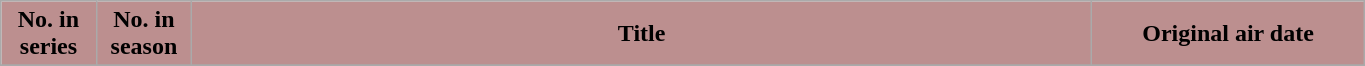<table class="wikitable plainrowheaders" style="width:72%;">
<tr>
<th scope="col" style="background-color: #BC8F8F; color: #000000;" width=7%>No. in<br>series</th>
<th scope="col" style="background-color: #BC8F8F; color: #000000;" width=7%>No. in<br>season</th>
<th scope="col" style="background-color: #BC8F8F; color: #000000;">Title</th>
<th scope="col" style="background-color: #BC8F8F; color: #000000;" width=20%>Original air date</th>
</tr>
<tr>
</tr>
</table>
